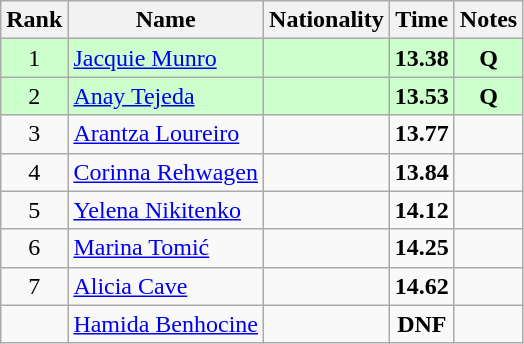<table class="wikitable sortable" style="text-align:center">
<tr>
<th>Rank</th>
<th>Name</th>
<th>Nationality</th>
<th>Time</th>
<th>Notes</th>
</tr>
<tr bgcolor=ccffcc>
<td>1</td>
<td align=left><a href='#'>Jacquie Munro</a></td>
<td align=left></td>
<td><strong>13.38</strong></td>
<td><strong>Q</strong></td>
</tr>
<tr bgcolor=ccffcc>
<td>2</td>
<td align=left><a href='#'>Anay Tejeda</a></td>
<td align=left></td>
<td><strong>13.53</strong></td>
<td><strong>Q</strong></td>
</tr>
<tr>
<td>3</td>
<td align=left><a href='#'>Arantza Loureiro</a></td>
<td align=left></td>
<td><strong>13.77</strong></td>
<td></td>
</tr>
<tr>
<td>4</td>
<td align=left><a href='#'>Corinna Rehwagen</a></td>
<td align=left></td>
<td><strong>13.84</strong></td>
<td></td>
</tr>
<tr>
<td>5</td>
<td align=left><a href='#'>Yelena Nikitenko</a></td>
<td align=left></td>
<td><strong>14.12</strong></td>
<td></td>
</tr>
<tr>
<td>6</td>
<td align=left><a href='#'>Marina Tomić</a></td>
<td align=left></td>
<td><strong>14.25</strong></td>
<td></td>
</tr>
<tr>
<td>7</td>
<td align=left><a href='#'>Alicia Cave</a></td>
<td align=left></td>
<td><strong>14.62</strong></td>
<td></td>
</tr>
<tr>
<td></td>
<td align=left><a href='#'>Hamida Benhocine</a></td>
<td align=left></td>
<td><strong>DNF</strong></td>
<td></td>
</tr>
</table>
